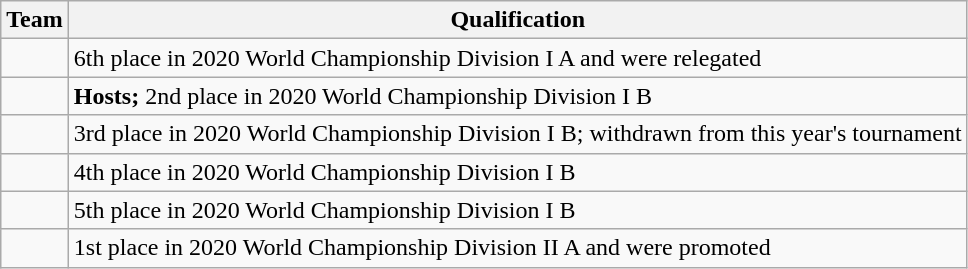<table class="wikitable">
<tr>
<th>Team</th>
<th>Qualification</th>
</tr>
<tr>
<td></td>
<td>6th place in 2020 World Championship Division I A and were relegated</td>
</tr>
<tr>
<td></td>
<td><strong>Hosts;</strong> 2nd place in 2020 World Championship Division I B</td>
</tr>
<tr>
<td><s></s></td>
<td>3rd place in 2020 World Championship Division I B; withdrawn from this year's tournament</td>
</tr>
<tr>
<td></td>
<td>4th place in 2020 World Championship Division I B</td>
</tr>
<tr>
<td></td>
<td>5th place in 2020 World Championship Division I B</td>
</tr>
<tr>
<td></td>
<td>1st place in 2020 World Championship Division II A and were promoted</td>
</tr>
</table>
